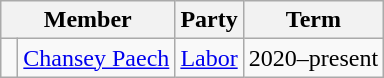<table class="wikitable">
<tr>
<th colspan="2">Member</th>
<th>Party</th>
<th>Term</th>
</tr>
<tr>
<td> </td>
<td><a href='#'>Chansey Paech</a></td>
<td><a href='#'>Labor</a></td>
<td>2020–present</td>
</tr>
</table>
